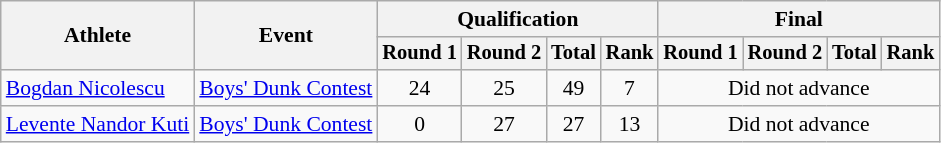<table class="wikitable" style="font-size:90%;">
<tr>
<th rowspan=2>Athlete</th>
<th rowspan=2>Event</th>
<th colspan=4>Qualification</th>
<th colspan=4>Final</th>
</tr>
<tr style="font-size:95%">
<th>Round 1</th>
<th>Round 2</th>
<th>Total</th>
<th>Rank</th>
<th>Round 1</th>
<th>Round 2</th>
<th>Total</th>
<th>Rank</th>
</tr>
<tr align=center>
<td align=left><a href='#'>Bogdan Nicolescu</a></td>
<td align=left><a href='#'>Boys' Dunk Contest</a></td>
<td>24</td>
<td>25</td>
<td>49</td>
<td>7</td>
<td colspan = 4>Did not advance</td>
</tr>
<tr align=center>
<td align=left><a href='#'>Levente Nandor Kuti</a></td>
<td align=left><a href='#'>Boys' Dunk Contest</a></td>
<td>0</td>
<td>27</td>
<td>27</td>
<td>13</td>
<td colspan = 4>Did not advance</td>
</tr>
</table>
